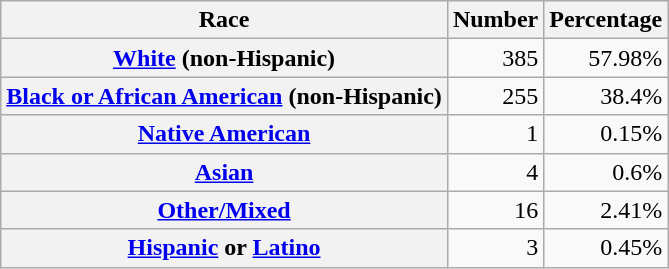<table class="wikitable" style="text-align:right">
<tr>
<th scope="col">Race</th>
<th scope="col">Number</th>
<th scope="col">Percentage</th>
</tr>
<tr>
<th scope="row"><a href='#'>White</a> (non-Hispanic)</th>
<td>385</td>
<td>57.98%</td>
</tr>
<tr>
<th scope="row"><a href='#'>Black or African American</a> (non-Hispanic)</th>
<td>255</td>
<td>38.4%</td>
</tr>
<tr>
<th scope="row"><a href='#'>Native American</a></th>
<td>1</td>
<td>0.15%</td>
</tr>
<tr>
<th scope="row"><a href='#'>Asian</a></th>
<td>4</td>
<td>0.6%</td>
</tr>
<tr>
<th scope="row"><a href='#'>Other/Mixed</a></th>
<td>16</td>
<td>2.41%</td>
</tr>
<tr>
<th scope="row"><a href='#'>Hispanic</a> or <a href='#'>Latino</a></th>
<td>3</td>
<td>0.45%</td>
</tr>
</table>
